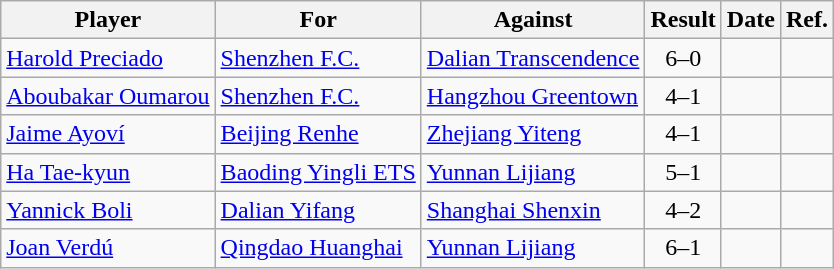<table class="wikitable">
<tr>
<th>Player</th>
<th>For</th>
<th>Against</th>
<th style="text-align:center">Result</th>
<th>Date</th>
<th>Ref.</th>
</tr>
<tr>
<td> <a href='#'>Harold Preciado</a></td>
<td><a href='#'>Shenzhen F.C.</a></td>
<td><a href='#'>Dalian Transcendence</a></td>
<td align="center">6–0</td>
<td></td>
<td></td>
</tr>
<tr>
<td> <a href='#'>Aboubakar Oumarou</a></td>
<td><a href='#'>Shenzhen F.C.</a></td>
<td><a href='#'>Hangzhou Greentown</a></td>
<td align="center">4–1</td>
<td></td>
<td></td>
</tr>
<tr>
<td> <a href='#'>Jaime Ayoví</a></td>
<td><a href='#'>Beijing Renhe</a></td>
<td><a href='#'>Zhejiang Yiteng</a></td>
<td align="center">4–1</td>
<td></td>
<td></td>
</tr>
<tr>
<td> <a href='#'>Ha Tae-kyun</a></td>
<td><a href='#'>Baoding Yingli ETS</a></td>
<td><a href='#'>Yunnan Lijiang</a></td>
<td align="center">5–1</td>
<td></td>
<td></td>
</tr>
<tr>
<td> <a href='#'>Yannick Boli</a></td>
<td><a href='#'>Dalian Yifang</a></td>
<td><a href='#'>Shanghai Shenxin</a></td>
<td align="center">4–2</td>
<td></td>
<td></td>
</tr>
<tr>
<td> <a href='#'>Joan Verdú</a></td>
<td><a href='#'>Qingdao Huanghai</a></td>
<td><a href='#'>Yunnan Lijiang</a></td>
<td align="center">6–1</td>
<td></td>
<td></td>
</tr>
</table>
